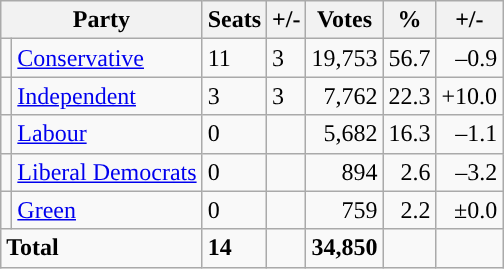<table class="wikitable sortable">
<tr>
<th colspan="2">Party</th>
<th>Seats</th>
<th>+/-</th>
<th>Votes</th>
<th>%</th>
<th>+/-</th>
</tr>
<tr>
<td style="background-color: "></td>
<td><a href='#'>Conservative</a></td>
<td>11</td>
<td> 3</td>
<td style="text-align:right;">19,753</td>
<td style="text-align:right;">56.7</td>
<td style="text-align:right;">–0.9</td>
</tr>
<tr>
<td style="background-color: "></td>
<td><a href='#'>Independent</a></td>
<td>3</td>
<td> 3</td>
<td style="text-align:right;">7,762</td>
<td style="text-align:right;">22.3</td>
<td style="text-align:right;">+10.0</td>
</tr>
<tr>
<td style="background-color: "></td>
<td><a href='#'>Labour</a></td>
<td>0</td>
<td></td>
<td style="text-align:right;">5,682</td>
<td style="text-align:right;">16.3</td>
<td style="text-align:right;">–1.1</td>
</tr>
<tr>
<td style="background-color: "></td>
<td><a href='#'>Liberal Democrats</a></td>
<td>0</td>
<td></td>
<td style="text-align:right;">894</td>
<td style="text-align:right;">2.6</td>
<td style="text-align:right;">–3.2</td>
</tr>
<tr>
<td style="background-color: "></td>
<td><a href='#'>Green</a></td>
<td>0</td>
<td></td>
<td style="text-align:right;">759</td>
<td style="text-align:right;">2.2</td>
<td style="text-align:right;">±0.0</td>
</tr>
<tr>
<td colspan="2"><strong>Total</strong></td>
<td><strong>14</strong></td>
<td></td>
<td style="text-align:right;"><strong>34,850</strong></td>
<td style="text-align:right;"></td>
<td style="text-align:right;"></td>
</tr>
</table>
